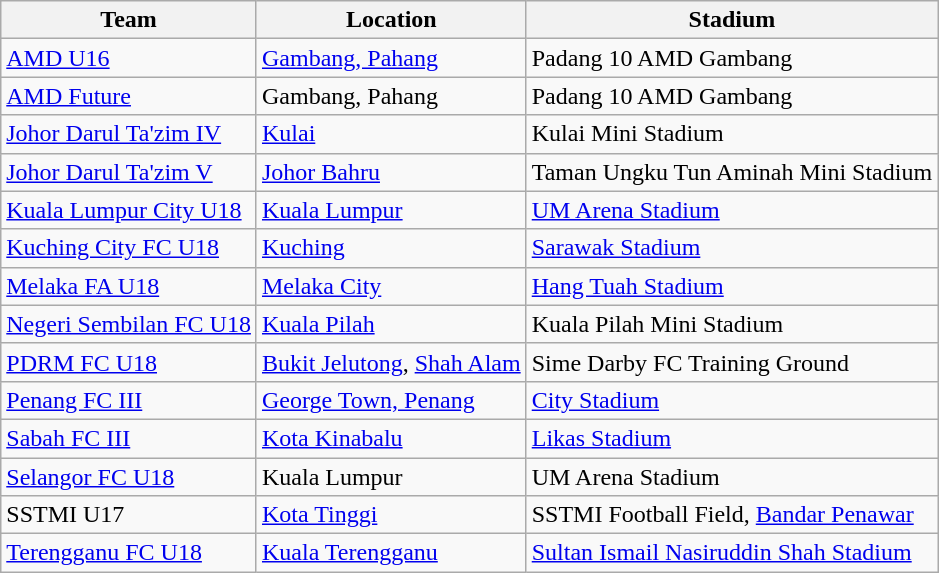<table class="wikitable sortable">
<tr>
<th>Team</th>
<th>Location</th>
<th>Stadium</th>
</tr>
<tr>
<td><a href='#'>AMD U16</a></td>
<td><a href='#'>Gambang, Pahang</a></td>
<td>Padang 10 AMD Gambang</td>
</tr>
<tr>
<td><a href='#'>AMD Future</a></td>
<td>Gambang, Pahang</td>
<td>Padang 10 AMD Gambang</td>
</tr>
<tr>
<td><a href='#'>Johor Darul Ta'zim IV</a></td>
<td><a href='#'>Kulai</a></td>
<td>Kulai Mini Stadium</td>
</tr>
<tr>
<td><a href='#'>Johor Darul Ta'zim V</a></td>
<td><a href='#'>Johor Bahru</a></td>
<td>Taman Ungku Tun Aminah Mini Stadium</td>
</tr>
<tr>
<td><a href='#'>Kuala Lumpur City U18</a></td>
<td><a href='#'>Kuala Lumpur</a></td>
<td><a href='#'>UM Arena Stadium</a></td>
</tr>
<tr>
<td><a href='#'>Kuching City FC U18</a></td>
<td><a href='#'>Kuching</a></td>
<td><a href='#'>Sarawak Stadium</a></td>
</tr>
<tr>
<td><a href='#'>Melaka FA U18</a></td>
<td><a href='#'>Melaka City</a></td>
<td><a href='#'>Hang Tuah Stadium</a></td>
</tr>
<tr>
<td><a href='#'>Negeri Sembilan FC U18</a></td>
<td><a href='#'>Kuala Pilah</a></td>
<td>Kuala Pilah Mini Stadium</td>
</tr>
<tr>
<td><a href='#'>PDRM FC U18</a></td>
<td><a href='#'>Bukit Jelutong</a>, <a href='#'>Shah Alam</a></td>
<td>Sime Darby FC Training Ground</td>
</tr>
<tr>
<td><a href='#'>Penang FC III</a></td>
<td><a href='#'>George Town, Penang</a></td>
<td><a href='#'>City Stadium</a></td>
</tr>
<tr>
<td><a href='#'>Sabah FC III</a></td>
<td><a href='#'>Kota Kinabalu</a></td>
<td><a href='#'>Likas Stadium</a></td>
</tr>
<tr>
<td><a href='#'>Selangor FC U18</a></td>
<td>Kuala Lumpur</td>
<td>UM Arena Stadium</td>
</tr>
<tr>
<td>SSTMI U17</td>
<td><a href='#'>Kota Tinggi</a></td>
<td>SSTMI Football Field, <a href='#'>Bandar Penawar</a></td>
</tr>
<tr>
<td><a href='#'>Terengganu FC U18</a></td>
<td><a href='#'>Kuala Terengganu</a></td>
<td><a href='#'>Sultan Ismail Nasiruddin Shah Stadium</a></td>
</tr>
</table>
